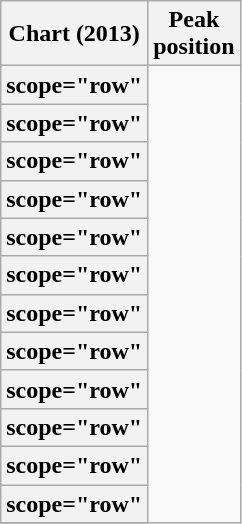<table class="wikitable sortable plainrowheaders">
<tr>
<th>Chart (2013)</th>
<th>Peak<br>position</th>
</tr>
<tr>
<th>scope="row" </th>
</tr>
<tr>
<th>scope="row" </th>
</tr>
<tr>
<th>scope="row" </th>
</tr>
<tr>
<th>scope="row" </th>
</tr>
<tr>
<th>scope="row" </th>
</tr>
<tr>
<th>scope="row" </th>
</tr>
<tr>
<th>scope="row" </th>
</tr>
<tr>
<th>scope="row" </th>
</tr>
<tr>
<th>scope="row" </th>
</tr>
<tr>
<th>scope="row" </th>
</tr>
<tr>
<th>scope="row" </th>
</tr>
<tr>
<th>scope="row" </th>
</tr>
<tr>
</tr>
</table>
